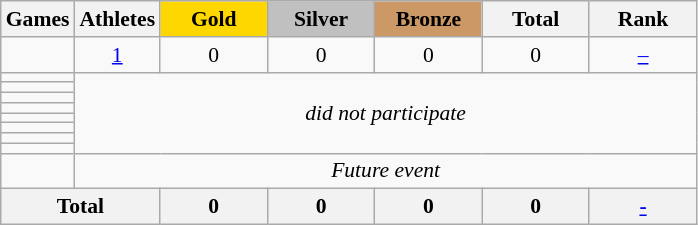<table class="wikitable" style="text-align:center; font-size:90%;">
<tr>
<th>Games</th>
<th>Athletes</th>
<td style="background:gold; width:4.5em; font-weight:bold;">Gold</td>
<td style="background:silver; width:4.5em; font-weight:bold;">Silver</td>
<td style="background:#cc9966; width:4.5em; font-weight:bold;">Bronze</td>
<th style="width:4.5em; font-weight:bold;">Total</th>
<th style="width:4.5em; font-weight:bold;">Rank</th>
</tr>
<tr>
<td align=left></td>
<td><a href='#'>1</a></td>
<td>0</td>
<td>0</td>
<td>0</td>
<td>0</td>
<td><a href='#'>–</a></td>
</tr>
<tr>
<td align=left></td>
<td colspan=6; rowspan=8><em>did not participate</em></td>
</tr>
<tr>
<td align=left></td>
</tr>
<tr>
<td align=left></td>
</tr>
<tr>
<td align=left></td>
</tr>
<tr>
<td align=left></td>
</tr>
<tr>
<td align=left></td>
</tr>
<tr>
<td align=left></td>
</tr>
<tr>
<td align=left></td>
</tr>
<tr>
<td align=left></td>
<td colspan=6><em>Future event</em></td>
</tr>
<tr>
<th colspan=2>Total</th>
<th>0</th>
<th>0</th>
<th>0</th>
<th>0</th>
<th><a href='#'>-</a></th>
</tr>
</table>
